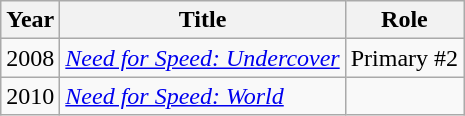<table class="wikitable">
<tr>
<th>Year</th>
<th>Title</th>
<th>Role</th>
</tr>
<tr>
<td>2008</td>
<td><em><a href='#'>Need for Speed: Undercover</a></em></td>
<td>Primary #2</td>
</tr>
<tr>
<td>2010</td>
<td><em><a href='#'>Need for Speed: World</a></em></td>
<td></td>
</tr>
</table>
